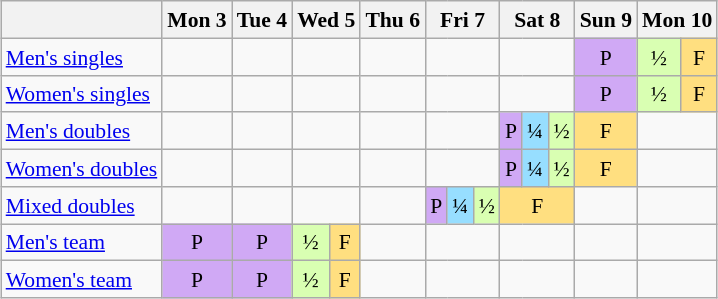<table class="wikitable" style="margin:0.5em auto; font-size:90%; line-height:1.25em;">
<tr style="text-align:center;">
<th></th>
<th>Mon 3</th>
<th>Tue 4</th>
<th colspan="2">Wed 5</th>
<th>Thu 6</th>
<th colspan="3">Fri 7</th>
<th colspan="3">Sat 8</th>
<th>Sun 9</th>
<th colspan="2">Mon 10</th>
</tr>
<tr style="text-align:center;">
<td style="text-align:left;"><a href='#'>Men's singles</a></td>
<td></td>
<td></td>
<td colspan="2"></td>
<td></td>
<td colspan="3"></td>
<td colspan="3"></td>
<td style="background-color:#D0A9F5;text-align:center;">P</td>
<td style="background-color:#D9FFB2;">½</td>
<td style="background-color:#FFDF80;">F</td>
</tr>
<tr style="text-align:center;">
<td style="text-align:left;"><a href='#'>Women's singles</a></td>
<td></td>
<td></td>
<td colspan="2"></td>
<td></td>
<td colspan="3"></td>
<td colspan="3"></td>
<td style="background-color:#D0A9F5;text-align:center;">P</td>
<td style="background-color:#D9FFB2;">½</td>
<td style="background-color:#FFDF80;">F</td>
</tr>
<tr style="text-align:center;">
<td style="text-align:left;"><a href='#'>Men's doubles</a></td>
<td></td>
<td></td>
<td colspan="2"></td>
<td></td>
<td colspan="3"></td>
<td style="background-color:#D0A9F5;text-align:center;">P</td>
<td style="background-color:#97DEFF;text-align:center;">¼</td>
<td style="background-color:#D9FFB2;">½</td>
<td style="background-color:#FFDF80;">F</td>
<td colspan="2"></td>
</tr>
<tr style="text-align:center;">
<td style="text-align:left;"><a href='#'>Women's doubles</a></td>
<td></td>
<td></td>
<td colspan="2"></td>
<td></td>
<td colspan="3"></td>
<td style="background-color:#D0A9F5;text-align:center;">P</td>
<td style="background-color:#97DEFF;text-align:center;">¼</td>
<td style="background-color:#D9FFB2;">½</td>
<td style="background-color:#FFDF80;">F</td>
<td colspan="2"></td>
</tr>
<tr style="text-align:center;">
<td style="text-align:left;"><a href='#'>Mixed doubles</a></td>
<td></td>
<td></td>
<td colspan="2"></td>
<td></td>
<td style="background-color:#D0A9F5;">P</td>
<td style="background-color:#97DEFF;text-align:center;">¼</td>
<td style="background-color:#D9FFB2;">½</td>
<td colspan="3" style="background-color:#FFDF80;">F</td>
<td></td>
<td colspan="2"></td>
</tr>
<tr style="text-align:center;">
<td style="text-align:left;"><a href='#'>Men's team</a></td>
<td style="background-color:#D0A9F5;">P</td>
<td style="background-color:#D0A9F5;">P</td>
<td style="background-color:#D9FFB2;">½</td>
<td style="background-color:#FFDF80;">F</td>
<td></td>
<td colspan="3"></td>
<td colspan="3"></td>
<td></td>
<td colspan="2"></td>
</tr>
<tr style="text-align:center;">
<td style="text-align:left;"><a href='#'>Women's team</a></td>
<td style="background-color:#D0A9F5;">P</td>
<td style="background-color:#D0A9F5;">P</td>
<td style="background-color:#D9FFB2;">½</td>
<td style="background-color:#FFDF80;">F</td>
<td></td>
<td colspan="3"></td>
<td colspan="3"></td>
<td></td>
<td colspan="2"></td>
</tr>
</table>
